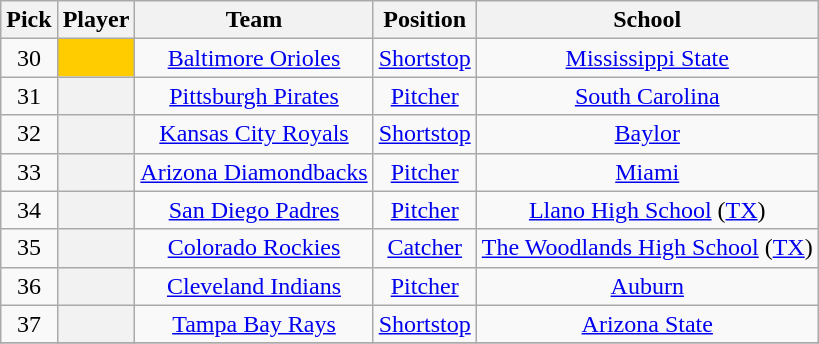<table class="wikitable sortable plainrowheaders" style="text-align:center; width=74%">
<tr>
<th scope="col">Pick</th>
<th scope="col">Player</th>
<th scope="col">Team</th>
<th scope="col">Position</th>
<th scope="col">School</th>
</tr>
<tr>
<td>30</td>
<th scope="row" style="text-align:center; background-color:#FFCC00"></th>
<td><a href='#'>Baltimore Orioles</a></td>
<td><a href='#'>Shortstop</a></td>
<td><a href='#'>Mississippi State</a></td>
</tr>
<tr>
<td>31</td>
<th scope="row" style="text-align:center"></th>
<td><a href='#'>Pittsburgh Pirates</a></td>
<td><a href='#'>Pitcher</a></td>
<td><a href='#'>South Carolina</a></td>
</tr>
<tr>
<td>32</td>
<th scope="row" style="text-align:center"></th>
<td><a href='#'>Kansas City Royals</a></td>
<td><a href='#'>Shortstop</a></td>
<td><a href='#'>Baylor</a></td>
</tr>
<tr>
<td>33</td>
<th scope="row" style="text-align:center"></th>
<td><a href='#'>Arizona Diamondbacks</a></td>
<td><a href='#'>Pitcher</a></td>
<td><a href='#'>Miami</a></td>
</tr>
<tr>
<td>34</td>
<th scope="row" style="text-align:center"></th>
<td><a href='#'>San Diego Padres</a></td>
<td><a href='#'>Pitcher</a></td>
<td><a href='#'>Llano High School</a> (<a href='#'>TX</a>)</td>
</tr>
<tr>
<td>35</td>
<th scope="row" style="text-align:center"></th>
<td><a href='#'>Colorado Rockies</a></td>
<td><a href='#'>Catcher</a></td>
<td><a href='#'>The Woodlands High School</a> (<a href='#'>TX</a>)</td>
</tr>
<tr>
<td>36</td>
<th scope="row" style="text-align:center"></th>
<td><a href='#'>Cleveland Indians</a></td>
<td><a href='#'>Pitcher</a></td>
<td><a href='#'>Auburn</a></td>
</tr>
<tr>
<td>37</td>
<th scope="row" style="text-align:center"></th>
<td><a href='#'>Tampa Bay Rays</a></td>
<td><a href='#'>Shortstop</a></td>
<td><a href='#'>Arizona State</a></td>
</tr>
<tr>
</tr>
</table>
